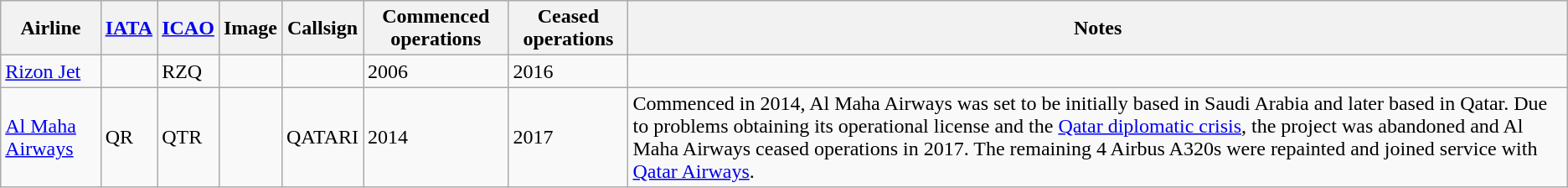<table class="wikitable sortable">
<tr valign="middle">
<th>Airline</th>
<th><a href='#'>IATA</a></th>
<th><a href='#'>ICAO</a></th>
<th>Image</th>
<th>Callsign</th>
<th>Commenced operations</th>
<th>Ceased operations</th>
<th>Notes</th>
</tr>
<tr>
<td><a href='#'>Rizon Jet</a></td>
<td></td>
<td>RZQ</td>
<td></td>
<td></td>
<td>2006</td>
<td>2016</td>
<td></td>
</tr>
<tr>
<td><a href='#'>Al Maha Airways</a></td>
<td>QR</td>
<td>QTR</td>
<td></td>
<td>QATARI</td>
<td>2014</td>
<td>2017</td>
<td>Commenced in 2014, Al Maha Airways was set to be initially based in Saudi Arabia and later based in Qatar. Due to problems obtaining its operational license and the <a href='#'>Qatar diplomatic crisis</a>, the project was abandoned and Al Maha Airways ceased operations in 2017. The remaining 4 Airbus A320s were repainted and joined service with <a href='#'>Qatar Airways</a>.</td>
</tr>
</table>
